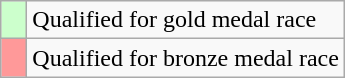<table class="wikitable">
<tr>
<td style="width:10px; background:#cfc"></td>
<td>Qualified for gold medal race</td>
</tr>
<tr>
<td style="width:10px; background:#f99"></td>
<td>Qualified for bronze medal race</td>
</tr>
</table>
